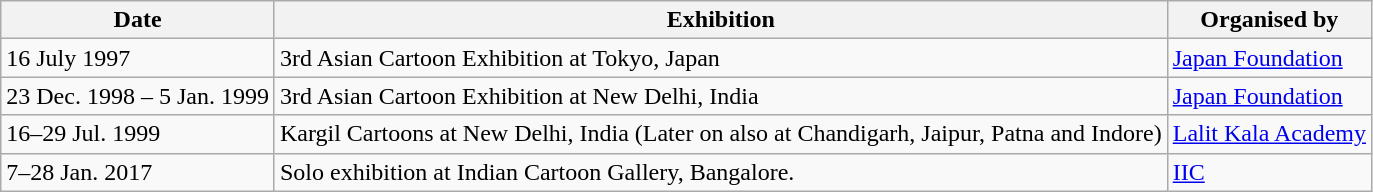<table class="wikitable sortable">
<tr>
<th>Date</th>
<th>Exhibition</th>
<th>Organised by</th>
</tr>
<tr>
<td>16 July 1997</td>
<td>3rd Asian Cartoon Exhibition at Tokyo, Japan</td>
<td><a href='#'>Japan Foundation</a></td>
</tr>
<tr>
<td>23 Dec. 1998 – 5 Jan. 1999</td>
<td>3rd Asian Cartoon Exhibition at New Delhi, India</td>
<td><a href='#'>Japan Foundation</a></td>
</tr>
<tr>
<td>16–29 Jul. 1999</td>
<td>Kargil Cartoons at New Delhi, India (Later on also at Chandigarh, Jaipur, Patna and Indore)</td>
<td><a href='#'>Lalit Kala Academy</a></td>
</tr>
<tr>
<td>7–28 Jan. 2017</td>
<td>Solo exhibition at Indian Cartoon Gallery, Bangalore.</td>
<td><a href='#'>IIC</a></td>
</tr>
</table>
